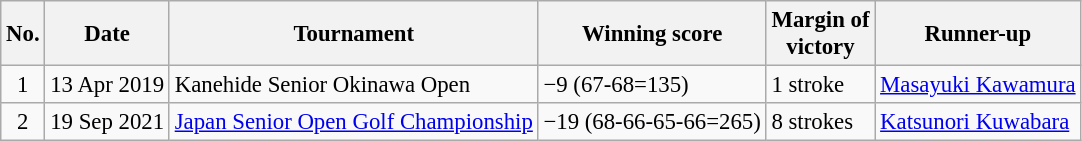<table class="wikitable" style="font-size:95%;">
<tr>
<th>No.</th>
<th>Date</th>
<th>Tournament</th>
<th>Winning score</th>
<th>Margin of<br>victory</th>
<th>Runner-up</th>
</tr>
<tr>
<td align=center>1</td>
<td align=right>13 Apr 2019</td>
<td>Kanehide Senior Okinawa Open</td>
<td>−9 (67-68=135)</td>
<td>1 stroke</td>
<td> <a href='#'>Masayuki Kawamura</a></td>
</tr>
<tr>
<td align=center>2</td>
<td align=right>19 Sep 2021</td>
<td><a href='#'>Japan Senior Open Golf Championship</a></td>
<td>−19 (68-66-65-66=265)</td>
<td>8 strokes</td>
<td> <a href='#'>Katsunori Kuwabara</a></td>
</tr>
</table>
